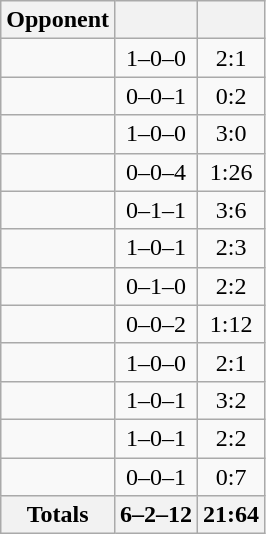<table class="wikitable">
<tr>
<th>Opponent</th>
<th></th>
<th></th>
</tr>
<tr>
<td></td>
<td align=center>1–0–0</td>
<td align=center>2:1</td>
</tr>
<tr>
<td></td>
<td align=center>0–0–1</td>
<td align=center>0:2</td>
</tr>
<tr>
<td></td>
<td align=center>1–0–0</td>
<td align=center>3:0</td>
</tr>
<tr>
<td></td>
<td align=center>0–0–4</td>
<td align=center>1:26</td>
</tr>
<tr>
<td></td>
<td align=center>0–1–1</td>
<td align=center>3:6</td>
</tr>
<tr>
<td></td>
<td align=center>1–0–1</td>
<td align=center>2:3</td>
</tr>
<tr>
<td></td>
<td align=center>0–1–0</td>
<td align=center>2:2</td>
</tr>
<tr>
<td></td>
<td align=center>0–0–2</td>
<td align=center>1:12</td>
</tr>
<tr>
<td></td>
<td align=center>1–0–0</td>
<td align=center>2:1</td>
</tr>
<tr>
<td></td>
<td align=center>1–0–1</td>
<td align=center>3:2</td>
</tr>
<tr>
<td></td>
<td align=center>1–0–1</td>
<td align=center>2:2</td>
</tr>
<tr>
<td></td>
<td align=center>0–0–1</td>
<td align=center>0:7</td>
</tr>
<tr>
<th>Totals</th>
<th>6–2–12</th>
<th>21:64</th>
</tr>
</table>
